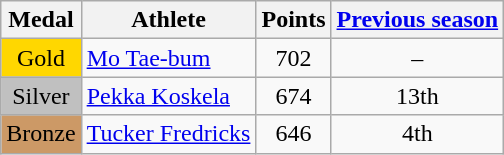<table class="wikitable">
<tr>
<th><strong>Medal</strong></th>
<th><strong>Athlete</strong></th>
<th><strong>Points</strong></th>
<th><strong><a href='#'>Previous season</a></strong></th>
</tr>
<tr align="center">
<td bgcolor="gold">Gold</td>
<td align="left"> <a href='#'>Mo Tae-bum</a></td>
<td>702</td>
<td>–</td>
</tr>
<tr align="center">
<td bgcolor="silver">Silver</td>
<td align="left"> <a href='#'>Pekka Koskela</a></td>
<td>674</td>
<td>13th</td>
</tr>
<tr align="center">
<td bgcolor="CC9966">Bronze</td>
<td align="left"> <a href='#'>Tucker Fredricks</a></td>
<td>646</td>
<td>4th</td>
</tr>
</table>
